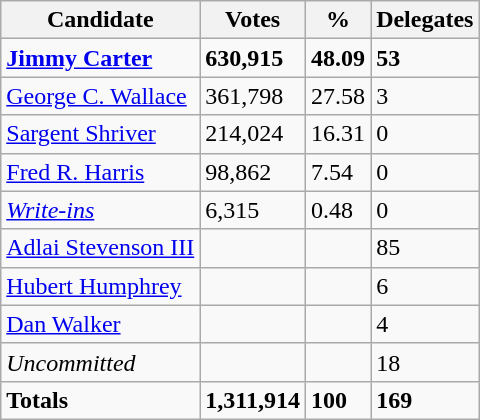<table class="wikitable">
<tr>
<th>Candidate</th>
<th>Votes</th>
<th>%</th>
<th>Delegates</th>
</tr>
<tr>
<td><strong><a href='#'>Jimmy Carter</a></strong></td>
<td><strong>630,915</strong></td>
<td><strong>48.09</strong></td>
<td><strong>53</strong></td>
</tr>
<tr>
<td><a href='#'>George C. Wallace</a></td>
<td>361,798</td>
<td>27.58</td>
<td>3</td>
</tr>
<tr>
<td><a href='#'>Sargent Shriver</a></td>
<td>214,024</td>
<td>16.31</td>
<td>0</td>
</tr>
<tr>
<td><a href='#'>Fred R. Harris</a></td>
<td>98,862</td>
<td>7.54</td>
<td>0</td>
</tr>
<tr>
<td><em><a href='#'>Write-ins</a></em></td>
<td>6,315</td>
<td>0.48</td>
<td>0</td>
</tr>
<tr>
<td><a href='#'>Adlai Stevenson III</a></td>
<td></td>
<td></td>
<td>85</td>
</tr>
<tr>
<td><a href='#'>Hubert Humphrey</a></td>
<td></td>
<td></td>
<td>6</td>
</tr>
<tr>
<td><a href='#'>Dan Walker</a></td>
<td></td>
<td></td>
<td>4</td>
</tr>
<tr>
<td><em>Uncommitted</em></td>
<td></td>
<td></td>
<td>18</td>
</tr>
<tr>
<td><strong>Totals</strong></td>
<td><strong>1,311,914</strong></td>
<td><strong>100</strong></td>
<td><strong>169</strong></td>
</tr>
</table>
